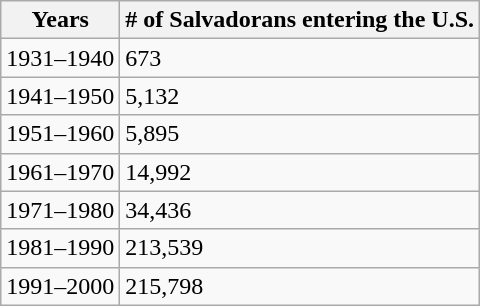<table class="wikitable">
<tr>
<th>Years</th>
<th># of Salvadorans entering the U.S.</th>
</tr>
<tr>
<td>1931–1940</td>
<td>673</td>
</tr>
<tr>
<td>1941–1950</td>
<td>5,132</td>
</tr>
<tr>
<td>1951–1960</td>
<td>5,895</td>
</tr>
<tr>
<td>1961–1970</td>
<td>14,992</td>
</tr>
<tr>
<td>1971–1980</td>
<td>34,436</td>
</tr>
<tr>
<td>1981–1990</td>
<td>213,539</td>
</tr>
<tr>
<td>1991–2000</td>
<td>215,798</td>
</tr>
</table>
